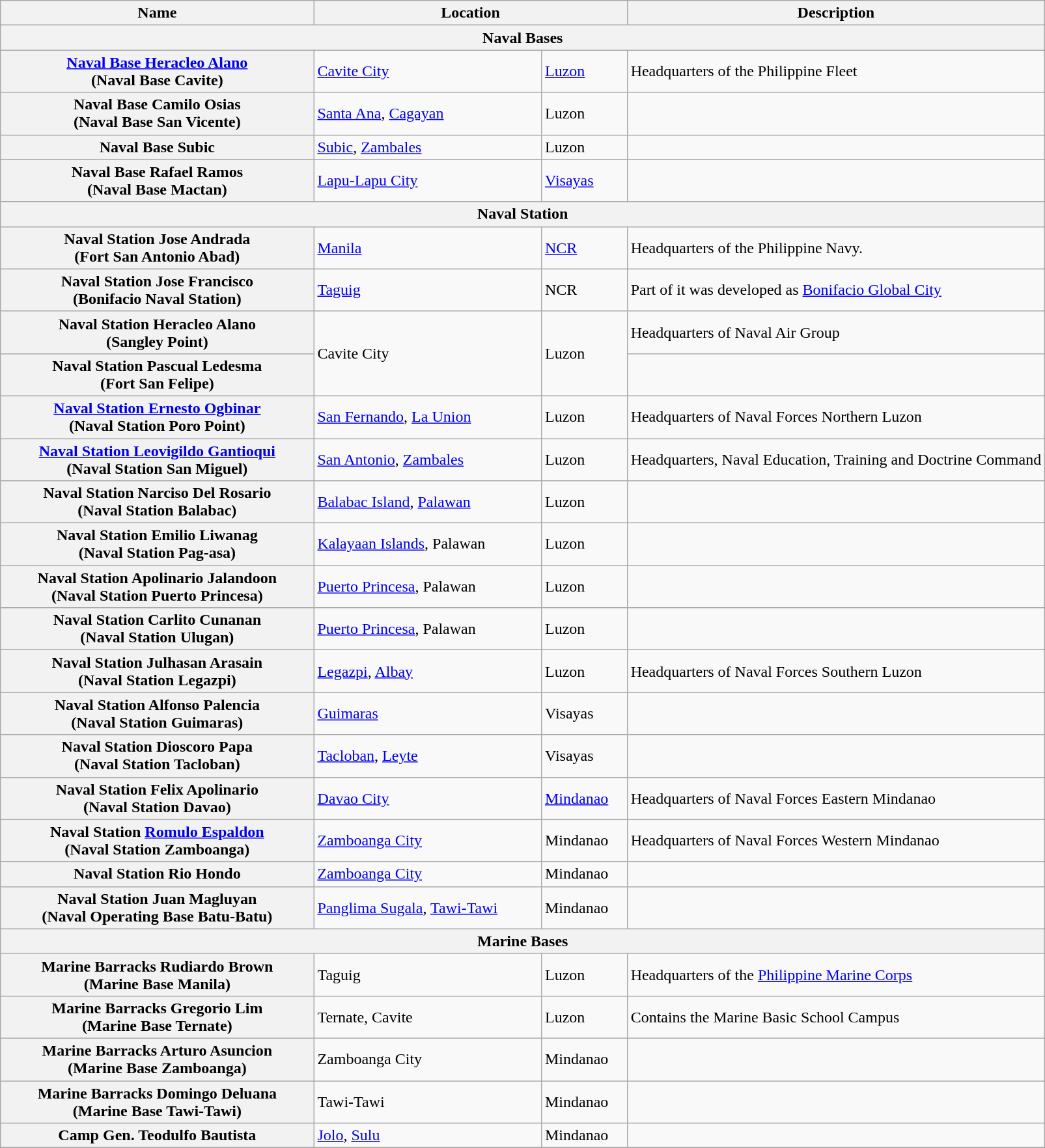<table class="wikitable plainrowheaders" style="text-align:left; margin-top:1.3rem;">
<tr>
<th scope="col" style="width:30%;">Name</th>
<th scope="col" colspan="2" style="width:30%;">Location</th>
<th scope="col" style="width:40%;">Description</th>
</tr>
<tr>
<th colspan=4>Naval Bases</th>
</tr>
<tr>
<th scope="row"><a href='#'>Naval Base Heracleo Alano</a> <br>(Naval Base Cavite)</th>
<td><a href='#'>Cavite City</a></td>
<td><a href='#'>Luzon</a></td>
<td>Headquarters of the Philippine Fleet</td>
</tr>
<tr>
<th scope="row">Naval Base Camilo Osias <br>(Naval Base San Vicente)</th>
<td><a href='#'>Santa Ana</a>, <a href='#'>Cagayan</a></td>
<td>Luzon</td>
</tr>
<tr>
<th scope="row">Naval Base Subic</th>
<td><a href='#'>Subic</a>, <a href='#'>Zambales</a></td>
<td>Luzon</td>
<td></td>
</tr>
<tr>
<th scope="row">Naval Base Rafael Ramos<br>(Naval Base Mactan)</th>
<td><a href='#'>Lapu-Lapu City</a></td>
<td><a href='#'>Visayas</a></td>
<td></td>
</tr>
<tr>
<th colspan=4>Naval Station</th>
</tr>
<tr>
<th scope="row">Naval Station Jose Andrada <br>(Fort San Antonio Abad)</th>
<td><a href='#'>Manila</a></td>
<td><a href='#'>NCR</a></td>
<td>Headquarters of the Philippine Navy.</td>
</tr>
<tr>
<th scope="row">Naval Station Jose Francisco <br>(Bonifacio Naval Station)</th>
<td><a href='#'>Taguig</a></td>
<td>NCR</td>
<td>Part of it was developed as <a href='#'>Bonifacio Global City</a></td>
</tr>
<tr>
<th scope="row">Naval Station Heracleo Alano <br>(Sangley Point)</th>
<td rowspan="2">Cavite City</td>
<td rowspan="2">Luzon</td>
<td>Headquarters of Naval Air Group</td>
</tr>
<tr>
<th scope="row">Naval Station Pascual Ledesma <br>(Fort San Felipe)</th>
<td></td>
</tr>
<tr>
<th scope="row"><a href='#'>Naval Station Ernesto Ogbinar</a> <br>(Naval Station Poro Point)</th>
<td><a href='#'>San Fernando</a>, <a href='#'>La Union</a></td>
<td>Luzon</td>
<td>Headquarters of Naval Forces Northern Luzon</td>
</tr>
<tr>
<th scope="row"><a href='#'>Naval Station Leovigildo Gantioqui</a> <br>(Naval Station San Miguel)</th>
<td><a href='#'>San Antonio</a>, <a href='#'>Zambales</a></td>
<td>Luzon</td>
<td>Headquarters, Naval Education, Training and Doctrine Command</td>
</tr>
<tr>
<th scope="row">Naval Station Narciso Del Rosario <br>(Naval Station Balabac)</th>
<td><a href='#'>Balabac Island</a>, <a href='#'>Palawan</a></td>
<td>Luzon</td>
<td></td>
</tr>
<tr>
<th scope="row">Naval Station Emilio Liwanag <br>(Naval Station Pag-asa)</th>
<td><a href='#'>Kalayaan Islands</a>, Palawan</td>
<td>Luzon</td>
<td></td>
</tr>
<tr>
<th scope="row">Naval Station Apolinario Jalandoon <br>(Naval Station Puerto Princesa)</th>
<td><a href='#'>Puerto Princesa</a>, Palawan</td>
<td>Luzon</td>
<td></td>
</tr>
<tr>
<th scope="row">Naval Station Carlito Cunanan <br>(Naval Station Ulugan)</th>
<td><a href='#'>Puerto Princesa</a>, Palawan</td>
<td>Luzon</td>
<td></td>
</tr>
<tr>
<th scope="row">Naval Station Julhasan Arasain <br>(Naval Station Legazpi)</th>
<td><a href='#'>Legazpi</a>, <a href='#'>Albay</a></td>
<td>Luzon</td>
<td>Headquarters of Naval Forces Southern Luzon</td>
</tr>
<tr>
<th scope="row">Naval Station Alfonso Palencia <br>(Naval Station Guimaras)</th>
<td><a href='#'>Guimaras</a></td>
<td>Visayas</td>
<td></td>
</tr>
<tr>
<th scope="row">Naval Station Dioscoro Papa <br>(Naval Station Tacloban)</th>
<td><a href='#'>Tacloban</a>, <a href='#'>Leyte</a></td>
<td>Visayas</td>
<td></td>
</tr>
<tr>
<th scope="row">Naval Station Felix Apolinario <br>(Naval Station Davao)</th>
<td><a href='#'>Davao City</a></td>
<td><a href='#'>Mindanao</a></td>
<td>Headquarters of Naval Forces Eastern Mindanao</td>
</tr>
<tr>
<th scope="row">Naval Station <a href='#'>Romulo Espaldon</a> <br>(Naval Station Zamboanga)</th>
<td><a href='#'>Zamboanga City</a></td>
<td>Mindanao</td>
<td>Headquarters of Naval Forces Western Mindanao</td>
</tr>
<tr>
<th scope="row">Naval Station Rio Hondo</th>
<td><a href='#'>Zamboanga City</a></td>
<td>Mindanao</td>
<td></td>
</tr>
<tr>
<th scope="row">Naval Station Juan Magluyan <br>(Naval Operating Base Batu-Batu)</th>
<td><a href='#'>Panglima Sugala</a>, <a href='#'>Tawi-Tawi</a></td>
<td>Mindanao</td>
<td></td>
</tr>
<tr>
<th colspan=4>Marine Bases</th>
</tr>
<tr>
<th scope="row">Marine Barracks Rudiardo Brown <br>(Marine Base Manila)</th>
<td>Taguig</td>
<td>Luzon</td>
<td>Headquarters of the <a href='#'>Philippine Marine Corps</a></td>
</tr>
<tr>
<th scope="row">Marine Barracks Gregorio Lim <br>(Marine Base Ternate)</th>
<td>Ternate, Cavite</td>
<td>Luzon</td>
<td>Contains the Marine Basic School Campus</td>
</tr>
<tr>
<th scope="row">Marine Barracks Arturo Asuncion <br>(Marine Base Zamboanga)</th>
<td>Zamboanga City</td>
<td>Mindanao</td>
<td></td>
</tr>
<tr>
<th scope="row">Marine Barracks Domingo Deluana <br>(Marine Base Tawi-Tawi)</th>
<td>Tawi-Tawi</td>
<td>Mindanao</td>
<td></td>
</tr>
<tr>
<th scope="row">Camp Gen. Teodulfo Bautista</th>
<td><a href='#'>Jolo</a>, <a href='#'>Sulu</a></td>
<td>Mindanao</td>
<td></td>
</tr>
<tr>
</tr>
</table>
